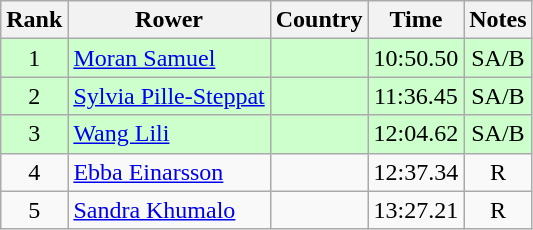<table class="wikitable" style="text-align:center">
<tr>
<th>Rank</th>
<th>Rower</th>
<th>Country</th>
<th>Time</th>
<th>Notes</th>
</tr>
<tr bgcolor=ccffcc>
<td>1</td>
<td align="left"><a href='#'>Moran Samuel</a></td>
<td align="left"></td>
<td>10:50.50</td>
<td>SA/B</td>
</tr>
<tr bgcolor=ccffcc>
<td>2</td>
<td align="left"><a href='#'>Sylvia Pille-Steppat</a></td>
<td align="left"></td>
<td>11:36.45</td>
<td>SA/B</td>
</tr>
<tr bgcolor=ccffcc>
<td>3</td>
<td align="left"><a href='#'>Wang Lili</a></td>
<td align="left"></td>
<td>12:04.62</td>
<td>SA/B</td>
</tr>
<tr>
<td>4</td>
<td align="left"><a href='#'>Ebba Einarsson</a></td>
<td align="left"></td>
<td>12:37.34</td>
<td>R</td>
</tr>
<tr>
<td>5</td>
<td align="left"><a href='#'>Sandra Khumalo</a></td>
<td align="left"></td>
<td>13:27.21</td>
<td>R</td>
</tr>
</table>
